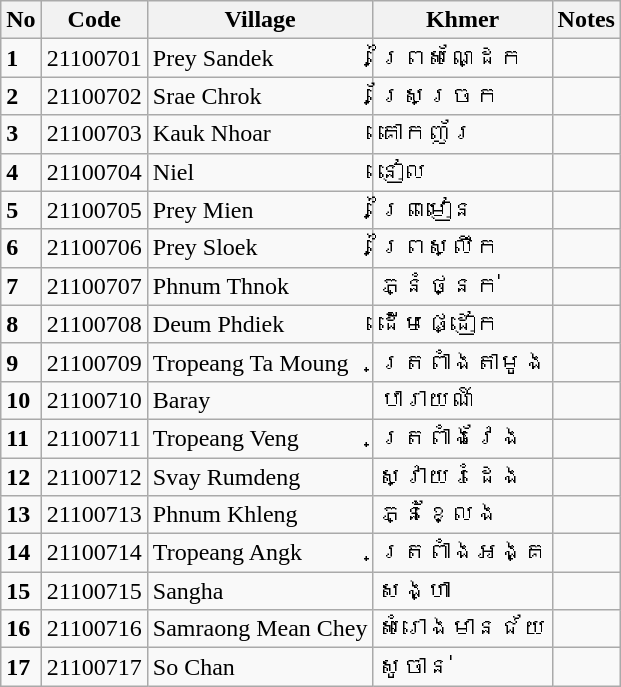<table class="wikitable">
<tr>
<th>No</th>
<th>Code</th>
<th>Village</th>
<th>Khmer</th>
<th>Notes</th>
</tr>
<tr>
<td><strong>1</strong></td>
<td>21100701</td>
<td>Prey Sandek</td>
<td>ព្រៃសណ្ដែក</td>
<td></td>
</tr>
<tr>
<td><strong>2</strong></td>
<td>21100702</td>
<td>Srae Chrok</td>
<td>ស្រែច្រក</td>
<td></td>
</tr>
<tr>
<td><strong>3</strong></td>
<td>21100703</td>
<td>Kauk Nhoar</td>
<td>គោកញ័រ</td>
<td></td>
</tr>
<tr>
<td><strong>4</strong></td>
<td>21100704</td>
<td>Niel</td>
<td>នៀល</td>
<td></td>
</tr>
<tr>
<td><strong>5</strong></td>
<td>21100705</td>
<td>Prey Mien</td>
<td>ព្រៃមៀន</td>
<td></td>
</tr>
<tr>
<td><strong>6</strong></td>
<td>21100706</td>
<td>Prey Sloek</td>
<td>ព្រៃស្លឹក</td>
<td></td>
</tr>
<tr>
<td><strong>7</strong></td>
<td>21100707</td>
<td>Phnum Thnok</td>
<td>ភ្នំថ្នក់</td>
<td></td>
</tr>
<tr>
<td><strong>8</strong></td>
<td>21100708</td>
<td>Deum Phdiek</td>
<td>ដើមផ្ដៀក</td>
<td></td>
</tr>
<tr>
<td><strong>9</strong></td>
<td>21100709</td>
<td>Tropeang Ta  Moung</td>
<td>ត្រពាំងតាមូង</td>
<td></td>
</tr>
<tr>
<td><strong>10</strong></td>
<td>21100710</td>
<td>Baray</td>
<td>បារាយណ៍</td>
<td></td>
</tr>
<tr>
<td><strong>11</strong></td>
<td>21100711</td>
<td>Tropeang Veng</td>
<td>ត្រពាំងវែង</td>
<td></td>
</tr>
<tr>
<td><strong>12</strong></td>
<td>21100712</td>
<td>Svay Rumdeng</td>
<td>ស្វាយរំដេង</td>
<td></td>
</tr>
<tr>
<td><strong>13</strong></td>
<td>21100713</td>
<td>Phnum Khleng</td>
<td>ភ្នំខ្លែង</td>
<td></td>
</tr>
<tr>
<td><strong>14</strong></td>
<td>21100714</td>
<td>Tropeang Angk</td>
<td>ត្រពាំងអង្គ</td>
<td></td>
</tr>
<tr>
<td><strong>15</strong></td>
<td>21100715</td>
<td>Sangha</td>
<td>សង្ហា</td>
<td></td>
</tr>
<tr>
<td><strong>16</strong></td>
<td>21100716</td>
<td>Samraong Mean Chey</td>
<td>សំរោងមានជ័យ</td>
<td></td>
</tr>
<tr>
<td><strong>17</strong></td>
<td>21100717</td>
<td>So Chan</td>
<td>សូចាន់</td>
<td></td>
</tr>
</table>
